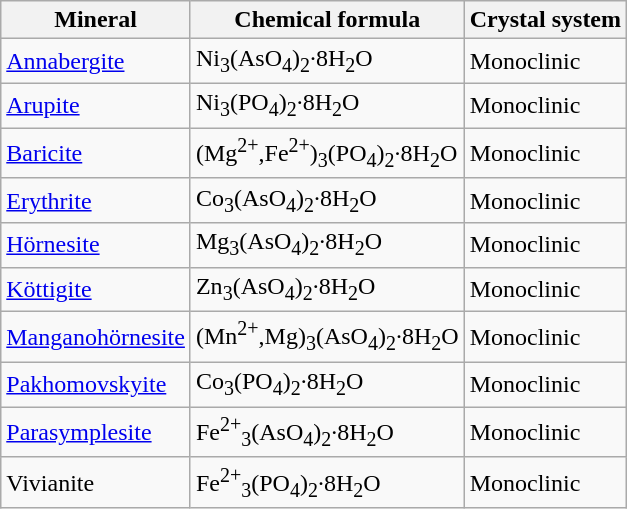<table class="wikitable">
<tr>
<th>Mineral</th>
<th>Chemical formula</th>
<th>Crystal system</th>
</tr>
<tr>
<td><a href='#'>Annabergite</a></td>
<td>Ni<sub>3</sub>(AsO<sub>4</sub>)<sub>2</sub>·8H<sub>2</sub>O</td>
<td>Monoclinic</td>
</tr>
<tr>
<td><a href='#'>Arupite</a></td>
<td>Ni<sub>3</sub>(PO<sub>4</sub>)<sub>2</sub>·8H<sub>2</sub>O</td>
<td>Monoclinic</td>
</tr>
<tr>
<td><a href='#'>Baricite</a></td>
<td>(Mg<sup>2+</sup>,Fe<sup>2+</sup>)<sub>3</sub>(PO<sub>4</sub>)<sub>2</sub>·8H<sub>2</sub>O</td>
<td>Monoclinic</td>
</tr>
<tr>
<td><a href='#'>Erythrite</a></td>
<td>Co<sub>3</sub>(AsO<sub>4</sub>)<sub>2</sub>·8H<sub>2</sub>O</td>
<td>Monoclinic</td>
</tr>
<tr>
<td><a href='#'>Hörnesite</a></td>
<td>Mg<sub>3</sub>(AsO<sub>4</sub>)<sub>2</sub>·8H<sub>2</sub>O</td>
<td>Monoclinic</td>
</tr>
<tr>
<td><a href='#'>Köttigite</a></td>
<td>Zn<sub>3</sub>(AsO<sub>4</sub>)<sub>2</sub>·8H<sub>2</sub>O</td>
<td>Monoclinic</td>
</tr>
<tr>
<td><a href='#'>Manganohörnesite</a></td>
<td>(Mn<sup>2+</sup>,Mg)<sub>3</sub>(AsO<sub>4</sub>)<sub>2</sub>·8H<sub>2</sub>O</td>
<td>Monoclinic</td>
</tr>
<tr>
<td><a href='#'>Pakhomovskyite</a></td>
<td>Co<sub>3</sub>(PO<sub>4</sub>)<sub>2</sub>·8H<sub>2</sub>O</td>
<td>Monoclinic</td>
</tr>
<tr>
<td><a href='#'>Parasymplesite</a></td>
<td>Fe<sup>2+</sup><sub>3</sub>(AsO<sub>4</sub>)<sub>2</sub>·8H<sub>2</sub>O</td>
<td>Monoclinic</td>
</tr>
<tr>
<td>Vivianite</td>
<td>Fe<sup>2+</sup><sub>3</sub>(PO<sub>4</sub>)<sub>2</sub>·8H<sub>2</sub>O</td>
<td>Monoclinic</td>
</tr>
</table>
